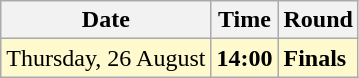<table class="wikitable">
<tr>
<th>Date</th>
<th>Time</th>
<th>Round</th>
</tr>
<tr style="background:lemonchiffon">
<td>Thursday, 26 August</td>
<td><strong>14:00</strong></td>
<td><strong>Finals</strong></td>
</tr>
</table>
